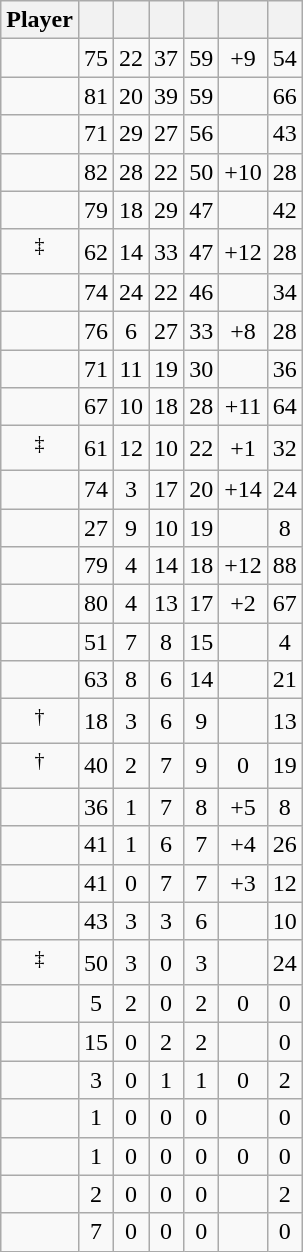<table class="wikitable sortable" style="text-align:center;">
<tr>
<th>Player</th>
<th></th>
<th></th>
<th></th>
<th></th>
<th data-sort-type="number"></th>
<th></th>
</tr>
<tr>
<td></td>
<td>75</td>
<td>22</td>
<td>37</td>
<td>59</td>
<td>+9</td>
<td>54</td>
</tr>
<tr>
<td></td>
<td>81</td>
<td>20</td>
<td>39</td>
<td>59</td>
<td></td>
<td>66</td>
</tr>
<tr>
<td></td>
<td>71</td>
<td>29</td>
<td>27</td>
<td>56</td>
<td></td>
<td>43</td>
</tr>
<tr>
<td></td>
<td>82</td>
<td>28</td>
<td>22</td>
<td>50</td>
<td>+10</td>
<td>28</td>
</tr>
<tr>
<td></td>
<td>79</td>
<td>18</td>
<td>29</td>
<td>47</td>
<td></td>
<td>42</td>
</tr>
<tr>
<td><sup>‡</sup></td>
<td>62</td>
<td>14</td>
<td>33</td>
<td>47</td>
<td>+12</td>
<td>28</td>
</tr>
<tr>
<td></td>
<td>74</td>
<td>24</td>
<td>22</td>
<td>46</td>
<td></td>
<td>34</td>
</tr>
<tr>
<td></td>
<td>76</td>
<td>6</td>
<td>27</td>
<td>33</td>
<td>+8</td>
<td>28</td>
</tr>
<tr>
<td></td>
<td>71</td>
<td>11</td>
<td>19</td>
<td>30</td>
<td></td>
<td>36</td>
</tr>
<tr>
<td></td>
<td>67</td>
<td>10</td>
<td>18</td>
<td>28</td>
<td>+11</td>
<td>64</td>
</tr>
<tr>
<td><sup>‡</sup></td>
<td>61</td>
<td>12</td>
<td>10</td>
<td>22</td>
<td>+1</td>
<td>32</td>
</tr>
<tr>
<td></td>
<td>74</td>
<td>3</td>
<td>17</td>
<td>20</td>
<td>+14</td>
<td>24</td>
</tr>
<tr>
<td></td>
<td>27</td>
<td>9</td>
<td>10</td>
<td>19</td>
<td></td>
<td>8</td>
</tr>
<tr>
<td></td>
<td>79</td>
<td>4</td>
<td>14</td>
<td>18</td>
<td>+12</td>
<td>88</td>
</tr>
<tr>
<td></td>
<td>80</td>
<td>4</td>
<td>13</td>
<td>17</td>
<td>+2</td>
<td>67</td>
</tr>
<tr>
<td></td>
<td>51</td>
<td>7</td>
<td>8</td>
<td>15</td>
<td></td>
<td>4</td>
</tr>
<tr>
<td></td>
<td>63</td>
<td>8</td>
<td>6</td>
<td>14</td>
<td></td>
<td>21</td>
</tr>
<tr>
<td><sup>†</sup></td>
<td>18</td>
<td>3</td>
<td>6</td>
<td>9</td>
<td></td>
<td>13</td>
</tr>
<tr>
<td><sup>†</sup></td>
<td>40</td>
<td>2</td>
<td>7</td>
<td>9</td>
<td>0</td>
<td>19</td>
</tr>
<tr>
<td></td>
<td>36</td>
<td>1</td>
<td>7</td>
<td>8</td>
<td>+5</td>
<td>8</td>
</tr>
<tr>
<td></td>
<td>41</td>
<td>1</td>
<td>6</td>
<td>7</td>
<td>+4</td>
<td>26</td>
</tr>
<tr>
<td></td>
<td>41</td>
<td>0</td>
<td>7</td>
<td>7</td>
<td>+3</td>
<td>12</td>
</tr>
<tr>
<td></td>
<td>43</td>
<td>3</td>
<td>3</td>
<td>6</td>
<td></td>
<td>10</td>
</tr>
<tr>
<td><sup>‡</sup></td>
<td>50</td>
<td>3</td>
<td>0</td>
<td>3</td>
<td></td>
<td>24</td>
</tr>
<tr>
<td></td>
<td>5</td>
<td>2</td>
<td>0</td>
<td>2</td>
<td>0</td>
<td>0</td>
</tr>
<tr>
<td></td>
<td>15</td>
<td>0</td>
<td>2</td>
<td>2</td>
<td></td>
<td>0</td>
</tr>
<tr>
<td></td>
<td>3</td>
<td>0</td>
<td>1</td>
<td>1</td>
<td>0</td>
<td>2</td>
</tr>
<tr>
<td></td>
<td>1</td>
<td>0</td>
<td>0</td>
<td>0</td>
<td></td>
<td>0</td>
</tr>
<tr>
<td></td>
<td>1</td>
<td>0</td>
<td>0</td>
<td>0</td>
<td>0</td>
<td>0</td>
</tr>
<tr>
<td></td>
<td>2</td>
<td>0</td>
<td>0</td>
<td>0</td>
<td></td>
<td>2</td>
</tr>
<tr>
<td></td>
<td>7</td>
<td>0</td>
<td>0</td>
<td>0</td>
<td></td>
<td>0</td>
</tr>
</table>
